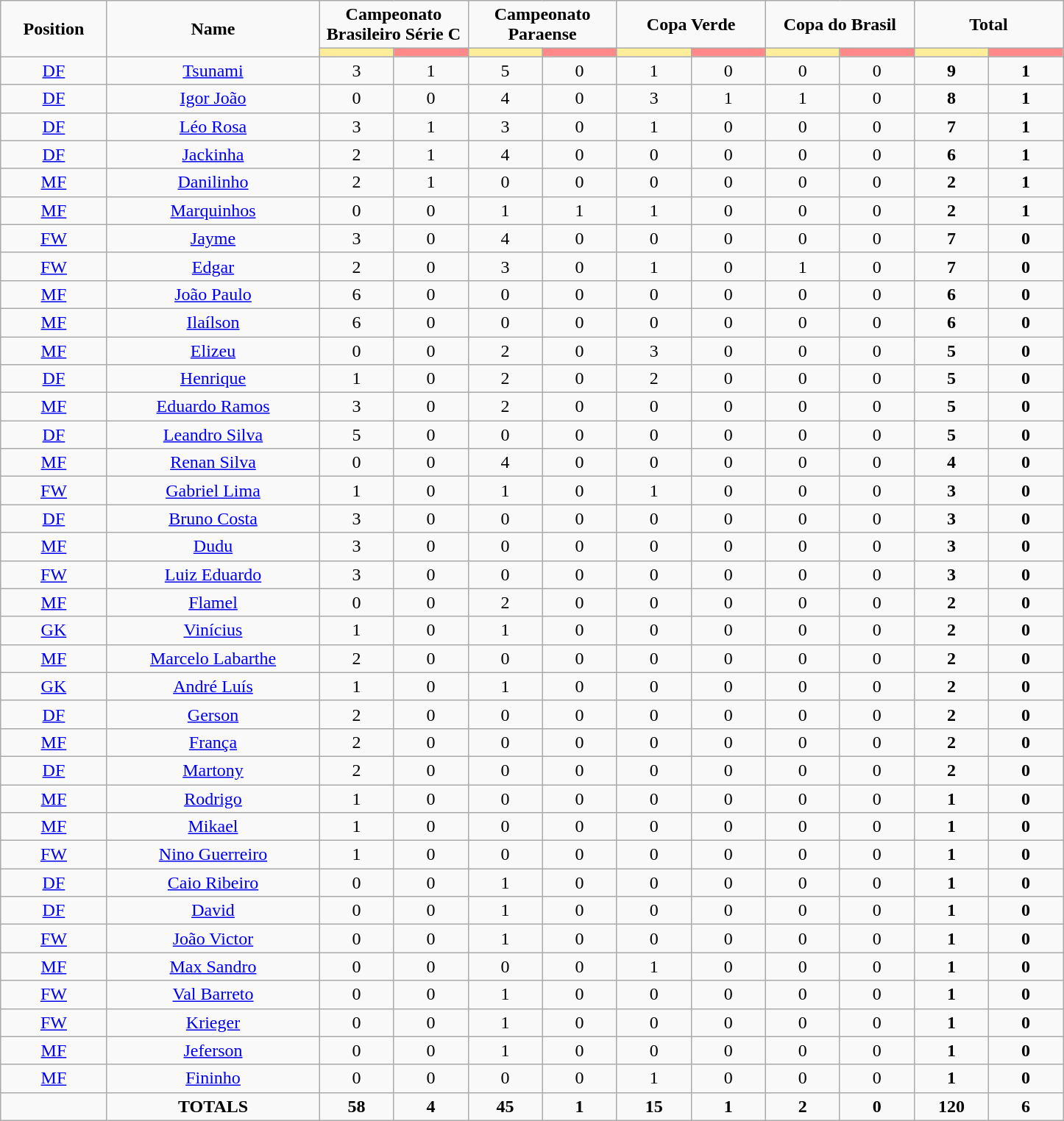<table class="wikitable" style="text-align:center;">
<tr style="text-align:center;">
<td rowspan="2"  style="width:10%; "><strong>Position</strong></td>
<td rowspan="2"  style="width:20%; "><strong>Name</strong></td>
<td colspan="2"><strong>Campeonato Brasileiro Série C</strong></td>
<td colspan="2"><strong>Campeonato Paraense</strong></td>
<td colspan="2"><strong>Copa Verde</strong></td>
<td colspan="2"><strong>Copa do Brasil</strong></td>
<td colspan="2"><strong>Total</strong></td>
</tr>
<tr>
<th style="width:60px; background:#fe9;"></th>
<th style="width:60px; background:#ff8888;"></th>
<th style="width:60px; background:#fe9;"></th>
<th style="width:60px; background:#ff8888;"></th>
<th style="width:60px; background:#fe9;"></th>
<th style="width:60px; background:#ff8888;"></th>
<th style="width:60px; background:#fe9;"></th>
<th style="width:60px; background:#ff8888;"></th>
<th style="width:60px; background:#fe9;"></th>
<th style="width:60px; background:#ff8888;"></th>
</tr>
<tr>
<td><a href='#'>DF</a></td>
<td><a href='#'>Tsunami</a></td>
<td>3</td>
<td>1</td>
<td>5</td>
<td>0</td>
<td>1</td>
<td>0</td>
<td>0</td>
<td>0</td>
<td><strong>9</strong></td>
<td><strong>1</strong></td>
</tr>
<tr>
<td><a href='#'>DF</a></td>
<td><a href='#'>Igor João</a></td>
<td>0</td>
<td>0</td>
<td>4</td>
<td>0</td>
<td>3</td>
<td>1</td>
<td>1</td>
<td>0</td>
<td><strong>8</strong></td>
<td><strong>1</strong></td>
</tr>
<tr>
<td><a href='#'>DF</a></td>
<td><a href='#'>Léo Rosa</a></td>
<td>3</td>
<td>1</td>
<td>3</td>
<td>0</td>
<td>1</td>
<td>0</td>
<td>0</td>
<td>0</td>
<td><strong>7</strong></td>
<td><strong>1</strong></td>
</tr>
<tr>
<td><a href='#'>DF</a></td>
<td><a href='#'>Jackinha</a></td>
<td>2</td>
<td>1</td>
<td>4</td>
<td>0</td>
<td>0</td>
<td>0</td>
<td>0</td>
<td>0</td>
<td><strong>6</strong></td>
<td><strong>1</strong></td>
</tr>
<tr>
<td><a href='#'>MF</a></td>
<td><a href='#'>Danilinho</a></td>
<td>2</td>
<td>1</td>
<td>0</td>
<td>0</td>
<td>0</td>
<td>0</td>
<td>0</td>
<td>0</td>
<td><strong>2</strong></td>
<td><strong>1</strong></td>
</tr>
<tr>
<td><a href='#'>MF</a></td>
<td><a href='#'>Marquinhos</a></td>
<td>0</td>
<td>0</td>
<td>1</td>
<td>1</td>
<td>1</td>
<td>0</td>
<td>0</td>
<td>0</td>
<td><strong>2</strong></td>
<td><strong>1</strong></td>
</tr>
<tr>
<td><a href='#'>FW</a></td>
<td><a href='#'>Jayme</a></td>
<td>3</td>
<td>0</td>
<td>4</td>
<td>0</td>
<td>0</td>
<td>0</td>
<td>0</td>
<td>0</td>
<td><strong>7</strong></td>
<td><strong>0</strong></td>
</tr>
<tr>
<td><a href='#'>FW</a></td>
<td><a href='#'>Edgar</a></td>
<td>2</td>
<td>0</td>
<td>3</td>
<td>0</td>
<td>1</td>
<td>0</td>
<td>1</td>
<td>0</td>
<td><strong>7</strong></td>
<td><strong>0</strong></td>
</tr>
<tr>
<td><a href='#'>MF</a></td>
<td><a href='#'>João Paulo</a></td>
<td>6</td>
<td>0</td>
<td>0</td>
<td>0</td>
<td>0</td>
<td>0</td>
<td>0</td>
<td>0</td>
<td><strong>6</strong></td>
<td><strong>0</strong></td>
</tr>
<tr>
<td><a href='#'>MF</a></td>
<td><a href='#'>Ilaílson</a></td>
<td>6</td>
<td>0</td>
<td>0</td>
<td>0</td>
<td>0</td>
<td>0</td>
<td>0</td>
<td>0</td>
<td><strong>6</strong></td>
<td><strong>0</strong></td>
</tr>
<tr>
<td><a href='#'>MF</a></td>
<td><a href='#'>Elizeu</a></td>
<td>0</td>
<td>0</td>
<td>2</td>
<td>0</td>
<td>3</td>
<td>0</td>
<td>0</td>
<td>0</td>
<td><strong>5</strong></td>
<td><strong>0</strong></td>
</tr>
<tr>
<td><a href='#'>DF</a></td>
<td><a href='#'>Henrique</a></td>
<td>1</td>
<td>0</td>
<td>2</td>
<td>0</td>
<td>2</td>
<td>0</td>
<td>0</td>
<td>0</td>
<td><strong>5</strong></td>
<td><strong>0</strong></td>
</tr>
<tr>
<td><a href='#'>MF</a></td>
<td><a href='#'>Eduardo Ramos</a></td>
<td>3</td>
<td>0</td>
<td>2</td>
<td>0</td>
<td>0</td>
<td>0</td>
<td>0</td>
<td>0</td>
<td><strong>5</strong></td>
<td><strong>0</strong></td>
</tr>
<tr>
<td><a href='#'>DF</a></td>
<td><a href='#'>Leandro Silva</a></td>
<td>5</td>
<td>0</td>
<td>0</td>
<td>0</td>
<td>0</td>
<td>0</td>
<td>0</td>
<td>0</td>
<td><strong>5</strong></td>
<td><strong>0</strong></td>
</tr>
<tr>
<td><a href='#'>MF</a></td>
<td><a href='#'>Renan Silva</a></td>
<td>0</td>
<td>0</td>
<td>4</td>
<td>0</td>
<td>0</td>
<td>0</td>
<td>0</td>
<td>0</td>
<td><strong>4</strong></td>
<td><strong>0</strong></td>
</tr>
<tr>
<td><a href='#'>FW</a></td>
<td><a href='#'>Gabriel Lima</a></td>
<td>1</td>
<td>0</td>
<td>1</td>
<td>0</td>
<td>1</td>
<td>0</td>
<td>0</td>
<td>0</td>
<td><strong>3</strong></td>
<td><strong>0</strong></td>
</tr>
<tr>
<td><a href='#'>DF</a></td>
<td><a href='#'>Bruno Costa</a></td>
<td>3</td>
<td>0</td>
<td>0</td>
<td>0</td>
<td>0</td>
<td>0</td>
<td>0</td>
<td>0</td>
<td><strong>3</strong></td>
<td><strong>0</strong></td>
</tr>
<tr>
<td><a href='#'>MF</a></td>
<td><a href='#'>Dudu</a></td>
<td>3</td>
<td>0</td>
<td>0</td>
<td>0</td>
<td>0</td>
<td>0</td>
<td>0</td>
<td>0</td>
<td><strong>3</strong></td>
<td><strong>0</strong></td>
</tr>
<tr>
<td><a href='#'>FW</a></td>
<td><a href='#'>Luiz Eduardo</a></td>
<td>3</td>
<td>0</td>
<td>0</td>
<td>0</td>
<td>0</td>
<td>0</td>
<td>0</td>
<td>0</td>
<td><strong>3</strong></td>
<td><strong>0</strong></td>
</tr>
<tr>
<td><a href='#'>MF</a></td>
<td><a href='#'>Flamel</a></td>
<td>0</td>
<td>0</td>
<td>2</td>
<td>0</td>
<td>0</td>
<td>0</td>
<td>0</td>
<td>0</td>
<td><strong>2</strong></td>
<td><strong>0</strong></td>
</tr>
<tr>
<td><a href='#'>GK</a></td>
<td><a href='#'>Vinícius</a></td>
<td>1</td>
<td>0</td>
<td>1</td>
<td>0</td>
<td>0</td>
<td>0</td>
<td>0</td>
<td>0</td>
<td><strong>2</strong></td>
<td><strong>0</strong></td>
</tr>
<tr>
<td><a href='#'>MF</a></td>
<td><a href='#'>Marcelo Labarthe</a></td>
<td>2</td>
<td>0</td>
<td>0</td>
<td>0</td>
<td>0</td>
<td>0</td>
<td>0</td>
<td>0</td>
<td><strong>2</strong></td>
<td><strong>0</strong></td>
</tr>
<tr>
<td><a href='#'>GK</a></td>
<td><a href='#'>André Luís</a></td>
<td>1</td>
<td>0</td>
<td>1</td>
<td>0</td>
<td>0</td>
<td>0</td>
<td>0</td>
<td>0</td>
<td><strong>2</strong></td>
<td><strong>0</strong></td>
</tr>
<tr>
<td><a href='#'>DF</a></td>
<td><a href='#'>Gerson</a></td>
<td>2</td>
<td>0</td>
<td>0</td>
<td>0</td>
<td>0</td>
<td>0</td>
<td>0</td>
<td>0</td>
<td><strong>2</strong></td>
<td><strong>0</strong></td>
</tr>
<tr>
<td><a href='#'>MF</a></td>
<td><a href='#'>França</a></td>
<td>2</td>
<td>0</td>
<td>0</td>
<td>0</td>
<td>0</td>
<td>0</td>
<td>0</td>
<td>0</td>
<td><strong>2</strong></td>
<td><strong>0</strong></td>
</tr>
<tr>
<td><a href='#'>DF</a></td>
<td><a href='#'>Martony</a></td>
<td>2</td>
<td>0</td>
<td>0</td>
<td>0</td>
<td>0</td>
<td>0</td>
<td>0</td>
<td>0</td>
<td><strong>2</strong></td>
<td><strong>0</strong></td>
</tr>
<tr>
<td><a href='#'>MF</a></td>
<td><a href='#'>Rodrigo</a></td>
<td>1</td>
<td>0</td>
<td>0</td>
<td>0</td>
<td>0</td>
<td>0</td>
<td>0</td>
<td>0</td>
<td><strong>1</strong></td>
<td><strong>0</strong></td>
</tr>
<tr>
<td><a href='#'>MF</a></td>
<td><a href='#'>Mikael</a></td>
<td>1</td>
<td>0</td>
<td>0</td>
<td>0</td>
<td>0</td>
<td>0</td>
<td>0</td>
<td>0</td>
<td><strong>1</strong></td>
<td><strong>0</strong></td>
</tr>
<tr>
<td><a href='#'>FW</a></td>
<td><a href='#'>Nino Guerreiro</a></td>
<td>1</td>
<td>0</td>
<td>0</td>
<td>0</td>
<td>0</td>
<td>0</td>
<td>0</td>
<td>0</td>
<td><strong>1</strong></td>
<td><strong>0</strong></td>
</tr>
<tr>
<td><a href='#'>DF</a></td>
<td><a href='#'>Caio Ribeiro</a></td>
<td>0</td>
<td>0</td>
<td>1</td>
<td>0</td>
<td>0</td>
<td>0</td>
<td>0</td>
<td>0</td>
<td><strong>1</strong></td>
<td><strong>0</strong></td>
</tr>
<tr>
<td><a href='#'>DF</a></td>
<td><a href='#'>David</a></td>
<td>0</td>
<td>0</td>
<td>1</td>
<td>0</td>
<td>0</td>
<td>0</td>
<td>0</td>
<td>0</td>
<td><strong>1</strong></td>
<td><strong>0</strong></td>
</tr>
<tr>
<td><a href='#'>FW</a></td>
<td><a href='#'>João Victor</a></td>
<td>0</td>
<td>0</td>
<td>1</td>
<td>0</td>
<td>0</td>
<td>0</td>
<td>0</td>
<td>0</td>
<td><strong>1</strong></td>
<td><strong>0</strong></td>
</tr>
<tr>
<td><a href='#'>MF</a></td>
<td><a href='#'>Max Sandro</a></td>
<td>0</td>
<td>0</td>
<td>0</td>
<td>0</td>
<td>1</td>
<td>0</td>
<td>0</td>
<td>0</td>
<td><strong>1</strong></td>
<td><strong>0</strong></td>
</tr>
<tr>
<td><a href='#'>FW</a></td>
<td><a href='#'>Val Barreto</a></td>
<td>0</td>
<td>0</td>
<td>1</td>
<td>0</td>
<td>0</td>
<td>0</td>
<td>0</td>
<td>0</td>
<td><strong>1</strong></td>
<td><strong>0</strong></td>
</tr>
<tr>
<td><a href='#'>FW</a></td>
<td><a href='#'>Krieger</a></td>
<td>0</td>
<td>0</td>
<td>1</td>
<td>0</td>
<td>0</td>
<td>0</td>
<td>0</td>
<td>0</td>
<td><strong>1</strong></td>
<td><strong>0</strong></td>
</tr>
<tr>
<td><a href='#'>MF</a></td>
<td><a href='#'>Jeferson</a></td>
<td>0</td>
<td>0</td>
<td>1</td>
<td>0</td>
<td>0</td>
<td>0</td>
<td>0</td>
<td>0</td>
<td><strong>1</strong></td>
<td><strong>0</strong></td>
</tr>
<tr>
<td><a href='#'>MF</a></td>
<td><a href='#'>Fininho</a></td>
<td>0</td>
<td>0</td>
<td>0</td>
<td>0</td>
<td>1</td>
<td>0</td>
<td>0</td>
<td>0</td>
<td><strong>1</strong></td>
<td><strong>0</strong></td>
</tr>
<tr>
<td colspan="1"></td>
<td><strong>TOTALS</strong></td>
<td><strong>58</strong></td>
<td><strong>4</strong></td>
<td><strong>45</strong></td>
<td><strong>1</strong></td>
<td><strong>15</strong></td>
<td><strong>1</strong></td>
<td><strong>2</strong></td>
<td><strong>0</strong></td>
<td><strong>120</strong></td>
<td><strong>6</strong></td>
</tr>
</table>
